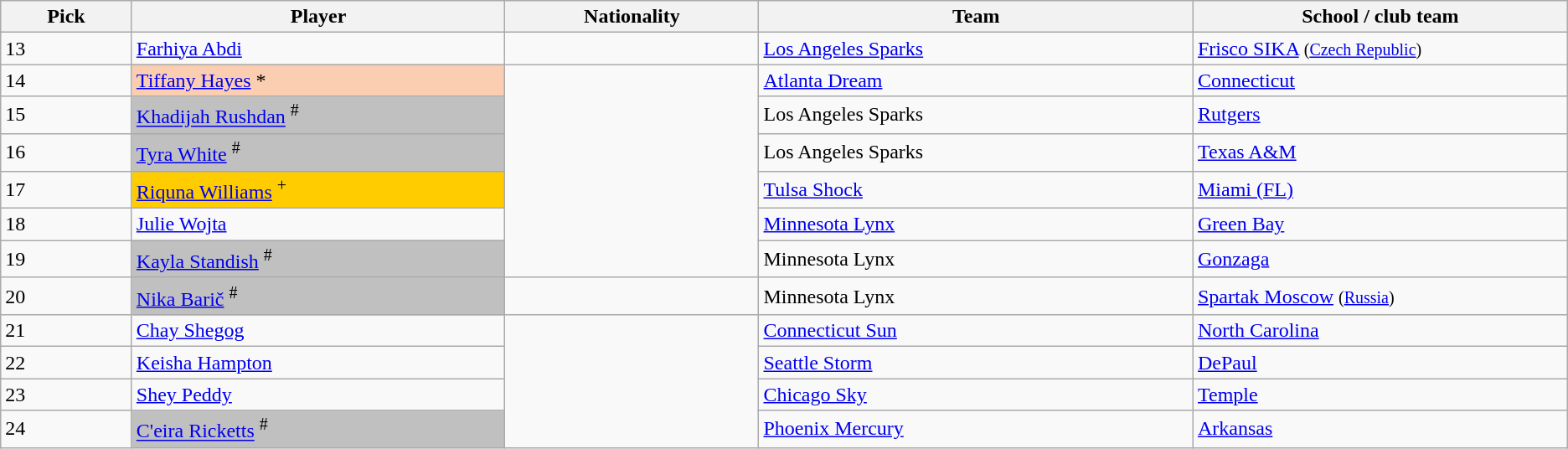<table class="wikitable sortable">
<tr>
<th width=100>Pick</th>
<th width=300>Player</th>
<th width=200>Nationality</th>
<th width=350>Team</th>
<th width=300>School / club team</th>
</tr>
<tr>
<td>13</td>
<td><a href='#'>Farhiya Abdi</a></td>
<td></td>
<td><a href='#'>Los Angeles Sparks</a> </td>
<td><a href='#'>Frisco SIKA</a> <small>(<a href='#'>Czech Republic</a>)</small></td>
</tr>
<tr>
<td>14</td>
<td bgcolor="#FBCEB1"><a href='#'>Tiffany Hayes</a> *</td>
<td rowspan=6></td>
<td><a href='#'>Atlanta Dream</a> </td>
<td><a href='#'>Connecticut</a></td>
</tr>
<tr>
<td>15</td>
<td bgcolor=#C0C0C0><a href='#'>Khadijah Rushdan</a> <sup>#</sup></td>
<td>Los Angeles Sparks </td>
<td><a href='#'>Rutgers</a></td>
</tr>
<tr>
<td>16</td>
<td bgcolor=#C0C0C0><a href='#'>Tyra White</a> <sup>#</sup></td>
<td>Los Angeles Sparks</td>
<td><a href='#'>Texas A&M</a></td>
</tr>
<tr>
<td>17</td>
<td bgcolor=#FFCC00><a href='#'>Riquna Williams</a> <sup>+</sup></td>
<td><a href='#'>Tulsa Shock</a> </td>
<td><a href='#'>Miami (FL)</a></td>
</tr>
<tr>
<td>18</td>
<td><a href='#'>Julie Wojta</a></td>
<td><a href='#'>Minnesota Lynx</a> </td>
<td><a href='#'>Green Bay</a></td>
</tr>
<tr>
<td>19</td>
<td bgcolor=#C0C0C0><a href='#'>Kayla Standish</a> <sup>#</sup></td>
<td>Minnesota Lynx </td>
<td><a href='#'>Gonzaga</a></td>
</tr>
<tr>
<td>20</td>
<td bgcolor=#C0C0C0><a href='#'>Nika Barič</a> <sup>#</sup></td>
<td></td>
<td>Minnesota Lynx </td>
<td><a href='#'>Spartak Moscow</a> <small>(<a href='#'>Russia</a>)</small></td>
</tr>
<tr>
<td>21</td>
<td><a href='#'>Chay Shegog</a></td>
<td rowspan=4></td>
<td><a href='#'>Connecticut Sun</a></td>
<td><a href='#'>North Carolina</a></td>
</tr>
<tr>
<td>22</td>
<td><a href='#'>Keisha Hampton</a></td>
<td><a href='#'>Seattle Storm</a></td>
<td><a href='#'>DePaul</a></td>
</tr>
<tr>
<td>23</td>
<td><a href='#'>Shey Peddy</a></td>
<td><a href='#'>Chicago Sky</a> </td>
<td><a href='#'>Temple</a></td>
</tr>
<tr>
<td>24</td>
<td bgcolor=#C0C0C0><a href='#'>C'eira Ricketts</a> <sup>#</sup></td>
<td><a href='#'>Phoenix Mercury</a> </td>
<td><a href='#'>Arkansas</a></td>
</tr>
</table>
